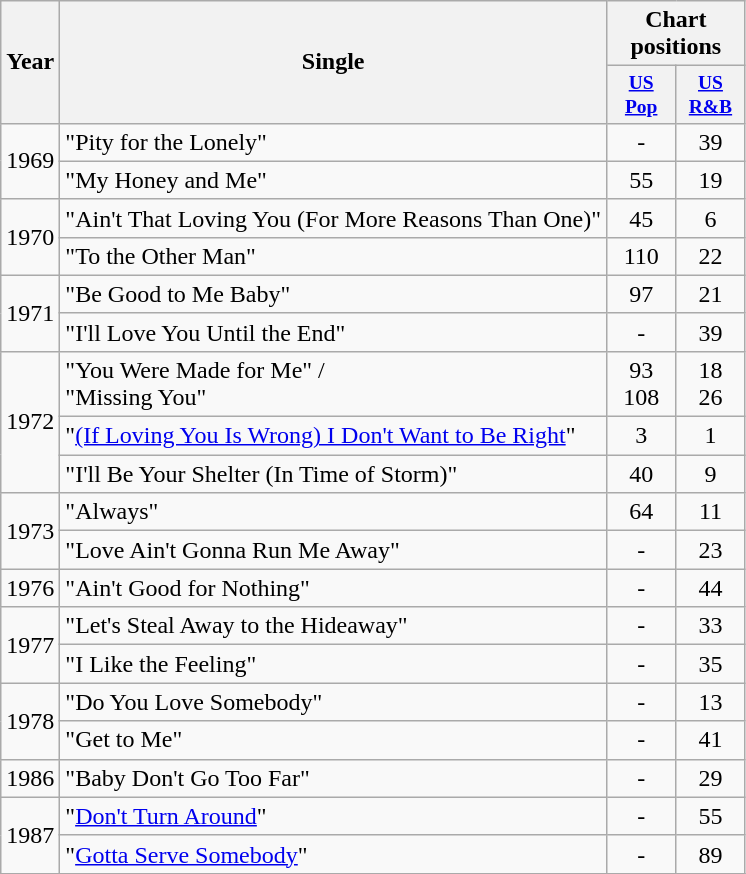<table class="wikitable" style="text-align:center;">
<tr>
<th rowspan="2">Year</th>
<th rowspan="2">Single</th>
<th colspan="2">Chart positions</th>
</tr>
<tr style="font-size:small;">
<th width="40"><a href='#'>US Pop</a></th>
<th width="40"><a href='#'>US<br>R&B</a></th>
</tr>
<tr>
<td rowspan="2">1969</td>
<td align="left">"Pity for the Lonely"</td>
<td>-</td>
<td>39</td>
</tr>
<tr>
<td align="left">"My Honey and Me"</td>
<td>55</td>
<td>19</td>
</tr>
<tr>
<td rowspan="2">1970</td>
<td align="left">"Ain't That Loving You (For More Reasons Than One)"</td>
<td>45</td>
<td>6</td>
</tr>
<tr>
<td align="left">"To the Other Man"</td>
<td>110</td>
<td>22</td>
</tr>
<tr>
<td rowspan="2">1971</td>
<td align="left">"Be Good to Me Baby"</td>
<td>97</td>
<td>21</td>
</tr>
<tr>
<td align="left">"I'll Love You Until the End"</td>
<td>-</td>
<td>39</td>
</tr>
<tr>
<td rowspan="3">1972</td>
<td align="left">"You Were Made for Me" /<br>"Missing You"</td>
<td>93<br>108</td>
<td>18<br>26</td>
</tr>
<tr>
<td align="left">"<a href='#'>(If Loving You Is Wrong) I Don't Want to Be Right</a>"</td>
<td>3</td>
<td>1</td>
</tr>
<tr>
<td align="left">"I'll Be Your Shelter (In Time of Storm)"</td>
<td>40</td>
<td>9</td>
</tr>
<tr>
<td rowspan="2">1973</td>
<td align="left">"Always"</td>
<td>64</td>
<td>11</td>
</tr>
<tr>
<td align="left">"Love Ain't Gonna Run Me Away"</td>
<td>-</td>
<td>23</td>
</tr>
<tr>
<td rowspan="1">1976</td>
<td align="left">"Ain't Good for Nothing"</td>
<td>-</td>
<td>44</td>
</tr>
<tr>
<td rowspan="2">1977</td>
<td align="left">"Let's Steal Away to the Hideaway"</td>
<td>-</td>
<td>33</td>
</tr>
<tr>
<td align="left">"I Like the Feeling"</td>
<td>-</td>
<td>35</td>
</tr>
<tr>
<td rowspan="2">1978</td>
<td align="left">"Do You Love Somebody"</td>
<td>-</td>
<td>13</td>
</tr>
<tr>
<td align="left">"Get to Me"</td>
<td>-</td>
<td>41</td>
</tr>
<tr>
<td rowspan="1">1986</td>
<td align="left">"Baby Don't Go Too Far"</td>
<td>-</td>
<td>29</td>
</tr>
<tr>
<td rowspan="2">1987</td>
<td align="left">"<a href='#'>Don't Turn Around</a>"</td>
<td>-</td>
<td>55</td>
</tr>
<tr>
<td align="left">"<a href='#'>Gotta Serve Somebody</a>"</td>
<td>-</td>
<td>89</td>
</tr>
<tr>
</tr>
</table>
